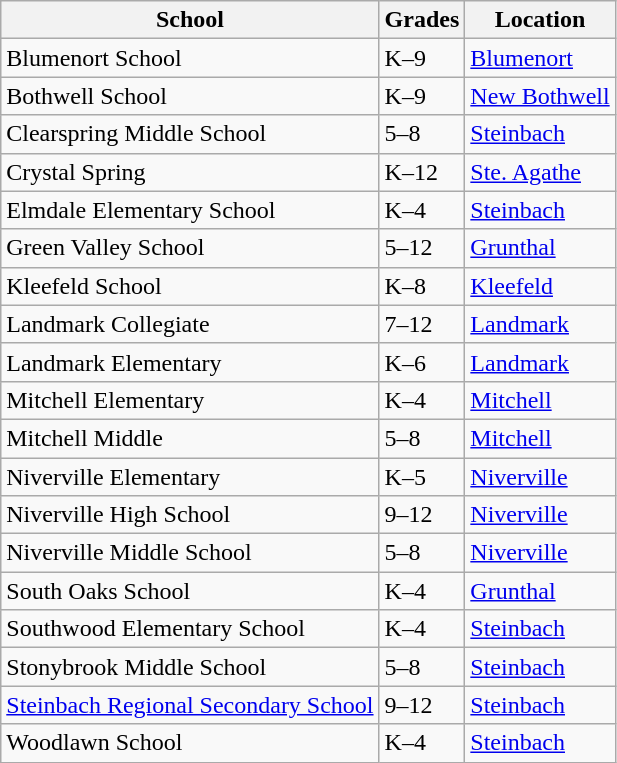<table class="wikitable sortable">
<tr>
<th>School</th>
<th>Grades</th>
<th>Location</th>
</tr>
<tr>
<td>Blumenort School</td>
<td>K–9</td>
<td><a href='#'>Blumenort</a></td>
</tr>
<tr>
<td>Bothwell School</td>
<td>K–9</td>
<td><a href='#'>New Bothwell</a></td>
</tr>
<tr>
<td>Clearspring Middle School</td>
<td>5–8</td>
<td><a href='#'>Steinbach</a></td>
</tr>
<tr>
<td>Crystal Spring</td>
<td>K–12</td>
<td><a href='#'>Ste. Agathe</a></td>
</tr>
<tr>
<td>Elmdale Elementary School</td>
<td>K–4</td>
<td><a href='#'>Steinbach</a></td>
</tr>
<tr>
<td>Green Valley School</td>
<td>5–12</td>
<td><a href='#'>Grunthal</a></td>
</tr>
<tr>
<td>Kleefeld School</td>
<td>K–8</td>
<td><a href='#'>Kleefeld</a></td>
</tr>
<tr>
<td>Landmark Collegiate</td>
<td>7–12</td>
<td><a href='#'>Landmark</a></td>
</tr>
<tr>
<td>Landmark Elementary</td>
<td>K–6</td>
<td><a href='#'>Landmark</a></td>
</tr>
<tr>
<td>Mitchell Elementary</td>
<td>K–4</td>
<td><a href='#'>Mitchell</a></td>
</tr>
<tr>
<td>Mitchell Middle</td>
<td>5–8</td>
<td><a href='#'>Mitchell</a></td>
</tr>
<tr>
<td>Niverville Elementary</td>
<td>K–5</td>
<td><a href='#'>Niverville</a></td>
</tr>
<tr>
<td>Niverville High School</td>
<td>9–12</td>
<td><a href='#'>Niverville</a></td>
</tr>
<tr>
<td>Niverville Middle School</td>
<td>5–8</td>
<td><a href='#'>Niverville</a></td>
</tr>
<tr>
<td>South Oaks School</td>
<td>K–4</td>
<td><a href='#'>Grunthal</a></td>
</tr>
<tr>
<td>Southwood Elementary School</td>
<td>K–4</td>
<td><a href='#'>Steinbach</a></td>
</tr>
<tr>
<td>Stonybrook Middle School</td>
<td>5–8</td>
<td><a href='#'>Steinbach</a></td>
</tr>
<tr>
<td><a href='#'>Steinbach Regional Secondary School</a></td>
<td>9–12</td>
<td><a href='#'>Steinbach</a></td>
</tr>
<tr>
<td>Woodlawn School</td>
<td>K–4</td>
<td><a href='#'>Steinbach</a></td>
</tr>
</table>
